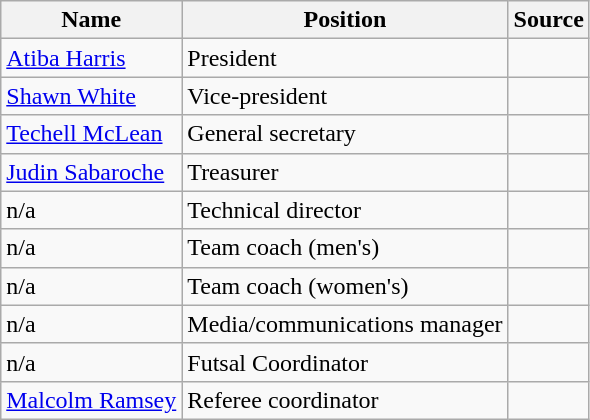<table class="wikitable">
<tr>
<th>Name</th>
<th>Position</th>
<th>Source</th>
</tr>
<tr>
<td> <a href='#'>Atiba Harris</a></td>
<td>President</td>
<td></td>
</tr>
<tr>
<td> <a href='#'>Shawn White</a></td>
<td>Vice-president</td>
<td></td>
</tr>
<tr>
<td> <a href='#'>Techell McLean</a></td>
<td>General secretary</td>
<td></td>
</tr>
<tr>
<td> <a href='#'>Judin Sabaroche</a></td>
<td>Treasurer</td>
<td></td>
</tr>
<tr>
<td>n/a</td>
<td>Technical director</td>
<td></td>
</tr>
<tr>
<td>n/a</td>
<td>Team coach (men's)</td>
<td></td>
</tr>
<tr>
<td>n/a</td>
<td>Team coach (women's)</td>
<td></td>
</tr>
<tr>
<td>n/a</td>
<td>Media/communications manager</td>
<td></td>
</tr>
<tr>
<td>n/a</td>
<td>Futsal Coordinator</td>
<td></td>
</tr>
<tr>
<td> <a href='#'>Malcolm Ramsey</a></td>
<td>Referee coordinator</td>
<td></td>
</tr>
</table>
